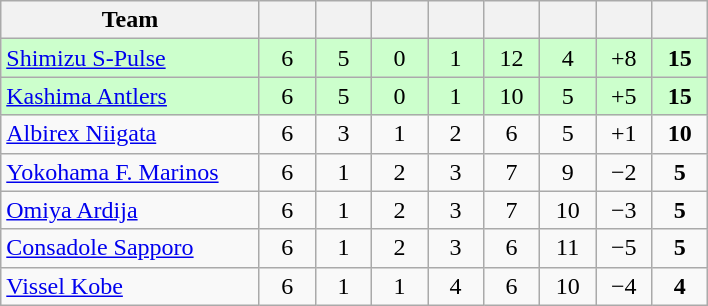<table class="wikitable" style="text-align:center;">
<tr>
<th width=165>Team</th>
<th width=30></th>
<th width=30></th>
<th width=30></th>
<th width=30></th>
<th width=30></th>
<th width=30></th>
<th width=30></th>
<th width=30></th>
</tr>
<tr bgcolor="#ccffcc">
<td align="left"><a href='#'>Shimizu S-Pulse</a></td>
<td>6</td>
<td>5</td>
<td>0</td>
<td>1</td>
<td>12</td>
<td>4</td>
<td>+8</td>
<td><strong>15</strong></td>
</tr>
<tr bgcolor="#ccffcc">
<td align="left"><a href='#'>Kashima Antlers</a></td>
<td>6</td>
<td>5</td>
<td>0</td>
<td>1</td>
<td>10</td>
<td>5</td>
<td>+5</td>
<td><strong>15</strong></td>
</tr>
<tr>
<td align="left"><a href='#'>Albirex Niigata</a></td>
<td>6</td>
<td>3</td>
<td>1</td>
<td>2</td>
<td>6</td>
<td>5</td>
<td>+1</td>
<td><strong>10</strong></td>
</tr>
<tr>
<td align="left"><a href='#'>Yokohama F. Marinos</a></td>
<td>6</td>
<td>1</td>
<td>2</td>
<td>3</td>
<td>7</td>
<td>9</td>
<td>−2</td>
<td><strong>5</strong></td>
</tr>
<tr>
<td align="left"><a href='#'>Omiya Ardija</a></td>
<td>6</td>
<td>1</td>
<td>2</td>
<td>3</td>
<td>7</td>
<td>10</td>
<td>−3</td>
<td><strong>5</strong></td>
</tr>
<tr>
<td align="left"><a href='#'>Consadole Sapporo</a></td>
<td>6</td>
<td>1</td>
<td>2</td>
<td>3</td>
<td>6</td>
<td>11</td>
<td>−5</td>
<td><strong>5</strong></td>
</tr>
<tr>
<td align="left"><a href='#'>Vissel Kobe</a></td>
<td>6</td>
<td>1</td>
<td>1</td>
<td>4</td>
<td>6</td>
<td>10</td>
<td>−4</td>
<td><strong>4</strong></td>
</tr>
</table>
